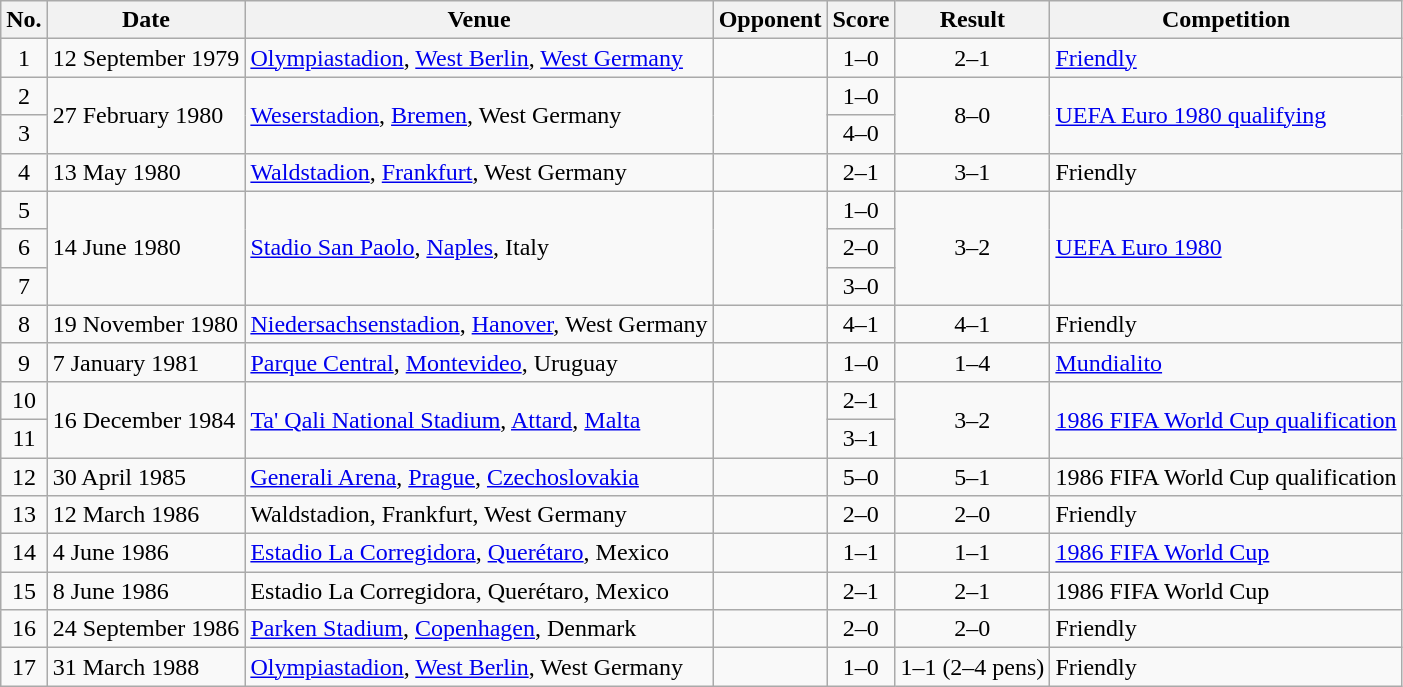<table class="wikitable sortable">
<tr>
<th scope="col">No.</th>
<th scope="col">Date</th>
<th scope="col">Venue</th>
<th scope="col">Opponent</th>
<th scope="col">Score</th>
<th scope="col">Result</th>
<th scope="col">Competition</th>
</tr>
<tr>
<td align="center">1</td>
<td>12 September 1979</td>
<td><a href='#'>Olympiastadion</a>, <a href='#'>West Berlin</a>, <a href='#'>West Germany</a></td>
<td></td>
<td align="center">1–0</td>
<td align="center">2–1</td>
<td><a href='#'>Friendly</a></td>
</tr>
<tr>
<td align="center">2</td>
<td rowspan="2">27 February 1980</td>
<td rowspan="2"><a href='#'>Weserstadion</a>, <a href='#'>Bremen</a>, West Germany</td>
<td rowspan="2"></td>
<td align="center">1–0</td>
<td rowspan="2" align="center">8–0</td>
<td rowspan="2"><a href='#'>UEFA Euro 1980 qualifying</a></td>
</tr>
<tr>
<td align="center">3</td>
<td align="center">4–0</td>
</tr>
<tr>
<td align="center">4</td>
<td>13 May 1980</td>
<td><a href='#'>Waldstadion</a>, <a href='#'>Frankfurt</a>, West Germany</td>
<td></td>
<td align="center">2–1</td>
<td align="center">3–1</td>
<td>Friendly</td>
</tr>
<tr>
<td align="center">5</td>
<td rowspan="3">14 June 1980</td>
<td rowspan="3"><a href='#'>Stadio San Paolo</a>, <a href='#'>Naples</a>, Italy</td>
<td rowspan="3"></td>
<td align="center">1–0</td>
<td rowspan="3" align="center">3–2</td>
<td rowspan="3"><a href='#'>UEFA Euro 1980</a></td>
</tr>
<tr>
<td align="center">6</td>
<td align="center">2–0</td>
</tr>
<tr>
<td align="center">7</td>
<td align="center">3–0</td>
</tr>
<tr>
<td align="center">8</td>
<td>19 November 1980</td>
<td><a href='#'>Niedersachsenstadion</a>, <a href='#'>Hanover</a>, West Germany</td>
<td></td>
<td align="center">4–1</td>
<td align="center">4–1</td>
<td>Friendly</td>
</tr>
<tr>
<td align="center">9</td>
<td>7 January 1981</td>
<td><a href='#'>Parque Central</a>, <a href='#'>Montevideo</a>, Uruguay</td>
<td></td>
<td align="center">1–0</td>
<td align="center">1–4</td>
<td><a href='#'>Mundialito</a></td>
</tr>
<tr>
<td align="center">10</td>
<td rowspan="2">16 December 1984</td>
<td rowspan="2"><a href='#'>Ta' Qali National Stadium</a>, <a href='#'>Attard</a>, <a href='#'>Malta</a></td>
<td rowspan="2"></td>
<td align="center">2–1</td>
<td rowspan="2" align="center">3–2</td>
<td rowspan="2"><a href='#'>1986 FIFA World Cup qualification</a></td>
</tr>
<tr>
<td align="center">11</td>
<td align="center">3–1</td>
</tr>
<tr>
<td align="center">12</td>
<td>30 April 1985</td>
<td><a href='#'>Generali Arena</a>, <a href='#'>Prague</a>, <a href='#'>Czechoslovakia</a></td>
<td></td>
<td align="center">5–0</td>
<td align="center">5–1</td>
<td>1986 FIFA World Cup qualification</td>
</tr>
<tr>
<td align="center">13</td>
<td>12 March 1986</td>
<td>Waldstadion, Frankfurt, West Germany</td>
<td></td>
<td align="center">2–0</td>
<td align="center">2–0</td>
<td>Friendly</td>
</tr>
<tr>
<td align="center">14</td>
<td>4 June 1986</td>
<td><a href='#'>Estadio La Corregidora</a>, <a href='#'>Querétaro</a>, Mexico</td>
<td></td>
<td align="center">1–1</td>
<td align="center">1–1</td>
<td><a href='#'>1986 FIFA World Cup</a></td>
</tr>
<tr>
<td align="center">15</td>
<td>8 June 1986</td>
<td>Estadio La Corregidora, Querétaro, Mexico</td>
<td></td>
<td align="center">2–1</td>
<td align="center">2–1</td>
<td>1986 FIFA World Cup</td>
</tr>
<tr>
<td align="center">16</td>
<td>24 September 1986</td>
<td><a href='#'>Parken Stadium</a>, <a href='#'>Copenhagen</a>, Denmark</td>
<td></td>
<td align="center">2–0</td>
<td align="center">2–0</td>
<td>Friendly</td>
</tr>
<tr>
<td align="center">17</td>
<td>31 March 1988</td>
<td><a href='#'>Olympiastadion</a>, <a href='#'>West Berlin</a>, West Germany</td>
<td></td>
<td align="center">1–0</td>
<td align="center">1–1 (2–4 pens)</td>
<td>Friendly</td>
</tr>
</table>
